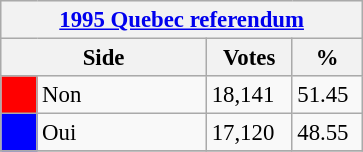<table class="wikitable" style="font-size: 95%; clear:both">
<tr style="background-color:#E9E9E9">
<th colspan=4><a href='#'>1995 Quebec referendum</a></th>
</tr>
<tr style="background-color:#E9E9E9">
<th colspan=2 style="width: 130px">Side</th>
<th style="width: 50px">Votes</th>
<th style="width: 40px">%</th>
</tr>
<tr>
<td bgcolor="red"></td>
<td>Non</td>
<td>18,141</td>
<td>51.45</td>
</tr>
<tr>
<td bgcolor="blue"></td>
<td>Oui</td>
<td>17,120</td>
<td>48.55</td>
</tr>
<tr>
</tr>
</table>
